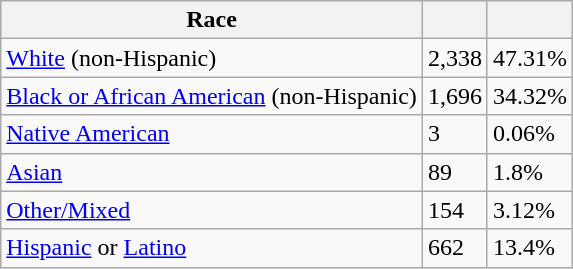<table class="wikitable">
<tr>
<th>Race</th>
<th></th>
<th></th>
</tr>
<tr>
<td><a href='#'>White</a> (non-Hispanic)</td>
<td>2,338</td>
<td>47.31%</td>
</tr>
<tr>
<td><a href='#'>Black or African American</a> (non-Hispanic)</td>
<td>1,696</td>
<td>34.32%</td>
</tr>
<tr>
<td><a href='#'>Native American</a></td>
<td>3</td>
<td>0.06%</td>
</tr>
<tr>
<td><a href='#'>Asian</a></td>
<td>89</td>
<td>1.8%</td>
</tr>
<tr>
<td><a href='#'>Other/Mixed</a></td>
<td>154</td>
<td>3.12%</td>
</tr>
<tr>
<td><a href='#'>Hispanic</a> or <a href='#'>Latino</a></td>
<td>662</td>
<td>13.4%</td>
</tr>
</table>
